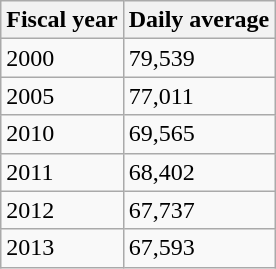<table class="wikitable">
<tr>
<th>Fiscal year</th>
<th>Daily average</th>
</tr>
<tr>
<td>2000</td>
<td>79,539</td>
</tr>
<tr>
<td>2005</td>
<td>77,011</td>
</tr>
<tr>
<td>2010</td>
<td>69,565</td>
</tr>
<tr>
<td>2011</td>
<td>68,402</td>
</tr>
<tr>
<td>2012</td>
<td>67,737</td>
</tr>
<tr>
<td>2013</td>
<td>67,593</td>
</tr>
</table>
